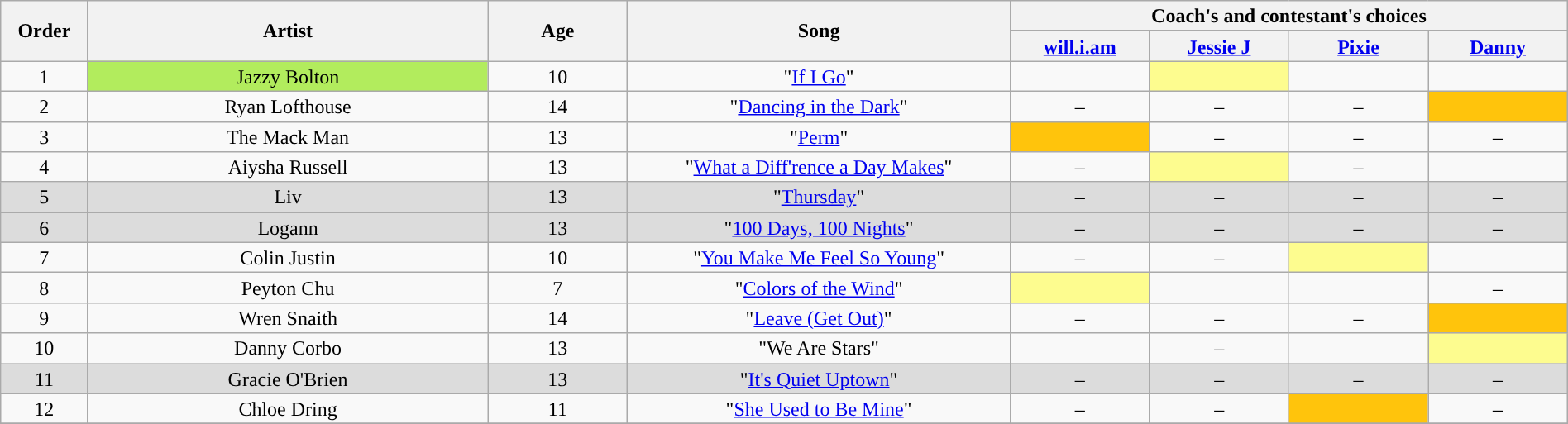<table class="wikitable" style="text-align:center; line-height:17px; font-size:100%; width:100%;">
<tr>
<th width="5%" rowspan="2" scope="col">Order</th>
<th scope="col" rowspan="2" width="23%">Artist</th>
<th width="8%" rowspan="2" scope="col">Age</th>
<th scope="col" rowspan="2" width="22%">Song</th>
<th scope="col" colspan="4" width="24%">Coach's and contestant's choices</th>
</tr>
<tr>
<th width="8%"><a href='#'>will.i.am</a></th>
<th width="8%"><a href='#'>Jessie J</a></th>
<th width="8%"><a href='#'>Pixie</a></th>
<th width="8%"><a href='#'>Danny</a></th>
</tr>
<tr>
<td scope="row">1</td>
<td style="background-color:#B2EC5D;">Jazzy Bolton</td>
<td>10</td>
<td>"<a href='#'>If I Go</a>"</td>
<td><strong></strong></td>
<td style="background:#fdfc8f;"><strong></strong></td>
<td><strong></strong></td>
<td><strong></strong></td>
</tr>
<tr>
<td scope="row">2</td>
<td>Ryan Lofthouse</td>
<td>14</td>
<td>"<a href='#'>Dancing in the Dark</a>"</td>
<td>–</td>
<td>–</td>
<td>–</td>
<td style="background:#FFC40C;"><strong></strong></td>
</tr>
<tr>
<td scope="row">3</td>
<td>The Mack Man</td>
<td>13</td>
<td>"<a href='#'>Perm</a>"</td>
<td style="background:#FFC40C;"><strong></strong></td>
<td>–</td>
<td>–</td>
<td>–</td>
</tr>
<tr>
<td scope="row">4</td>
<td>Aiysha Russell</td>
<td>13</td>
<td>"<a href='#'>What a Diff'rence a Day Makes</a>"</td>
<td>–</td>
<td style="background:#fdfc8f;"><strong></strong></td>
<td>–</td>
<td><strong></strong></td>
</tr>
<tr bgcolor="#dcdcdc">
<td scope="row">5</td>
<td>Liv</td>
<td>13</td>
<td>"<a href='#'>Thursday</a>"</td>
<td>–</td>
<td>–</td>
<td>–</td>
<td>–</td>
</tr>
<tr bgcolor="#dcdcdc">
<td scope="row">6</td>
<td>Logann</td>
<td>13</td>
<td>"<a href='#'>100 Days, 100 Nights</a>"</td>
<td>–</td>
<td>–</td>
<td>–</td>
<td>–</td>
</tr>
<tr>
<td scope="row">7</td>
<td>Colin Justin</td>
<td>10</td>
<td>"<a href='#'>You Make Me Feel So Young</a>"</td>
<td>–</td>
<td>–</td>
<td style="background:#fdfc8f;"><strong></strong></td>
<td><strong></strong></td>
</tr>
<tr>
<td scope="row">8</td>
<td>Peyton Chu</td>
<td>7</td>
<td>"<a href='#'>Colors of the Wind</a>"</td>
<td style="background:#fdfc8f;"><strong></strong></td>
<td><strong></strong></td>
<td><strong></strong></td>
<td>–</td>
</tr>
<tr>
<td scope="row">9</td>
<td>Wren Snaith</td>
<td>14</td>
<td>"<a href='#'>Leave (Get Out)</a>"</td>
<td>–</td>
<td>–</td>
<td>–</td>
<td style="background:#FFC40C;"><strong></strong></td>
</tr>
<tr>
<td scope="row">10</td>
<td>Danny Corbo</td>
<td>13</td>
<td>"We Are Stars"</td>
<td><strong></strong></td>
<td>–</td>
<td><strong></strong></td>
<td style="background:#fdfc8f;"><strong></strong></td>
</tr>
<tr bgcolor="#dcdcdc">
<td scope="row">11</td>
<td>Gracie O'Brien</td>
<td>13</td>
<td>"<a href='#'>It's Quiet Uptown</a>"</td>
<td>–</td>
<td>–</td>
<td>–</td>
<td>–</td>
</tr>
<tr>
<td scope="row">12</td>
<td>Chloe Dring</td>
<td>11</td>
<td>"<a href='#'>She Used to Be Mine</a>"</td>
<td>–</td>
<td>–</td>
<td style="background:#FFC40C;"><strong></strong></td>
<td>–</td>
</tr>
<tr>
</tr>
</table>
